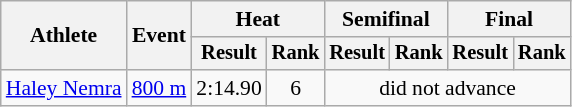<table class="wikitable" style="font-size:90%">
<tr>
<th rowspan="2">Athlete</th>
<th rowspan="2">Event</th>
<th colspan="2">Heat</th>
<th colspan="2">Semifinal</th>
<th colspan="2">Final</th>
</tr>
<tr style="font-size:95%">
<th>Result</th>
<th>Rank</th>
<th>Result</th>
<th>Rank</th>
<th>Result</th>
<th>Rank</th>
</tr>
<tr align=center>
<td align=left><a href='#'>Haley Nemra</a></td>
<td align=left><a href='#'>800 m</a></td>
<td>2:14.90</td>
<td>6</td>
<td colspan=4>did not advance</td>
</tr>
</table>
